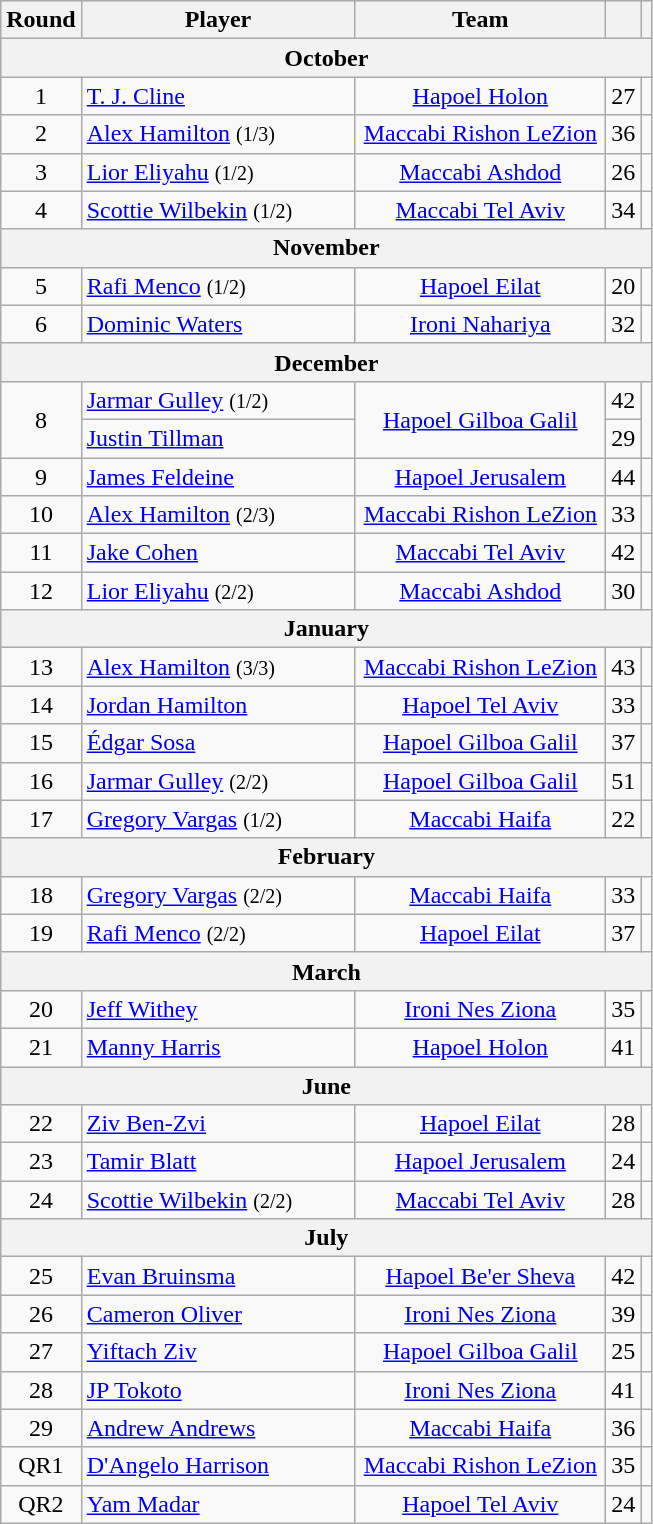<table class="wikitable" style="text-align:center;">
<tr>
<th>Round</th>
<th style="text-align:center;width:175px;">Player</th>
<th style="text-align:center;width:160px;">Team</th>
<th><a href='#'></a></th>
<th></th>
</tr>
<tr>
<th colspan=5>October</th>
</tr>
<tr>
<td>1</td>
<td align="left"> <a href='#'>T. J. Cline</a></td>
<td><a href='#'>Hapoel Holon</a></td>
<td>27</td>
<td></td>
</tr>
<tr>
<td>2</td>
<td align="left"> <a href='#'>Alex Hamilton</a> <small>(1/3)</small></td>
<td><a href='#'>Maccabi Rishon LeZion</a></td>
<td>36</td>
<td></td>
</tr>
<tr>
<td>3</td>
<td align="left"> <a href='#'>Lior Eliyahu</a>  <small>(1/2)</small></td>
<td><a href='#'>Maccabi Ashdod</a></td>
<td>26</td>
<td></td>
</tr>
<tr>
<td>4</td>
<td align="left"> <a href='#'>Scottie Wilbekin</a> <small>(1/2)</small></td>
<td><a href='#'>Maccabi Tel Aviv</a></td>
<td>34</td>
<td></td>
</tr>
<tr>
<th colspan=5>November</th>
</tr>
<tr>
<td>5</td>
<td align="left"> <a href='#'>Rafi Menco</a> <small>(1/2)</small></td>
<td><a href='#'>Hapoel Eilat</a></td>
<td>20</td>
<td></td>
</tr>
<tr>
<td>6</td>
<td align="left"> <a href='#'>Dominic Waters</a></td>
<td><a href='#'>Ironi Nahariya</a></td>
<td>32</td>
<td></td>
</tr>
<tr>
<th colspan=5>December</th>
</tr>
<tr>
<td rowspan=2>8</td>
<td align="left"> <a href='#'>Jarmar Gulley</a> <small>(1/2)</small></td>
<td rowspan=2><a href='#'>Hapoel Gilboa Galil</a></td>
<td>42</td>
<td rowspan=2></td>
</tr>
<tr>
<td align="left"> <a href='#'>Justin Tillman</a></td>
<td>29</td>
</tr>
<tr>
<td>9</td>
<td align="left"> <a href='#'>James Feldeine</a></td>
<td><a href='#'>Hapoel Jerusalem</a></td>
<td>44</td>
<td></td>
</tr>
<tr>
<td>10</td>
<td align="left"> <a href='#'>Alex Hamilton</a> <small>(2/3)</small></td>
<td><a href='#'>Maccabi Rishon LeZion</a></td>
<td>33</td>
<td></td>
</tr>
<tr>
<td>11</td>
<td align="left"> <a href='#'>Jake Cohen</a></td>
<td><a href='#'>Maccabi Tel Aviv</a></td>
<td>42</td>
<td></td>
</tr>
<tr>
<td>12</td>
<td align="left"> <a href='#'>Lior Eliyahu</a> <small>(2/2)</small></td>
<td><a href='#'>Maccabi Ashdod</a></td>
<td>30</td>
<td></td>
</tr>
<tr>
<th colspan=5>January</th>
</tr>
<tr>
<td>13</td>
<td align="left"> <a href='#'>Alex Hamilton</a> <small>(3/3)</small></td>
<td><a href='#'>Maccabi Rishon LeZion</a></td>
<td>43</td>
<td></td>
</tr>
<tr>
<td>14</td>
<td align="left"> <a href='#'>Jordan Hamilton</a></td>
<td><a href='#'>Hapoel Tel Aviv</a></td>
<td>33</td>
<td></td>
</tr>
<tr>
<td>15</td>
<td align="left"> <a href='#'>Édgar Sosa</a></td>
<td><a href='#'>Hapoel Gilboa Galil</a></td>
<td>37</td>
<td></td>
</tr>
<tr>
<td>16</td>
<td align="left"> <a href='#'>Jarmar Gulley</a> <small>(2/2)</small></td>
<td><a href='#'>Hapoel Gilboa Galil</a></td>
<td>51</td>
<td></td>
</tr>
<tr>
<td>17</td>
<td align="left"> <a href='#'>Gregory Vargas</a> <small>(1/2)</small></td>
<td><a href='#'>Maccabi Haifa</a></td>
<td>22</td>
<td></td>
</tr>
<tr>
<th colspan=5>February</th>
</tr>
<tr>
<td>18</td>
<td align="left"> <a href='#'>Gregory Vargas</a> <small>(2/2)</small></td>
<td><a href='#'>Maccabi Haifa</a></td>
<td>33</td>
<td></td>
</tr>
<tr>
<td>19</td>
<td align="left"> <a href='#'>Rafi Menco</a> <small>(2/2)</small></td>
<td><a href='#'>Hapoel Eilat</a></td>
<td>37</td>
<td></td>
</tr>
<tr>
<th colspan=5>March</th>
</tr>
<tr>
<td>20</td>
<td align="left"> <a href='#'>Jeff Withey</a></td>
<td><a href='#'>Ironi Nes Ziona</a></td>
<td>35</td>
<td></td>
</tr>
<tr>
<td>21</td>
<td align="left"> <a href='#'>Manny Harris</a></td>
<td><a href='#'>Hapoel Holon</a></td>
<td>41</td>
<td></td>
</tr>
<tr>
<th colspan=5>June</th>
</tr>
<tr>
<td>22</td>
<td align="left"> <a href='#'>Ziv Ben-Zvi</a></td>
<td><a href='#'>Hapoel Eilat</a></td>
<td>28</td>
<td></td>
</tr>
<tr>
<td>23</td>
<td align="left"> <a href='#'>Tamir Blatt</a></td>
<td><a href='#'>Hapoel Jerusalem</a></td>
<td>24</td>
<td></td>
</tr>
<tr>
<td>24</td>
<td align="left"> <a href='#'>Scottie Wilbekin</a> <small>(2/2)</small></td>
<td><a href='#'>Maccabi Tel Aviv</a></td>
<td>28</td>
<td></td>
</tr>
<tr>
<th colspan=5>July</th>
</tr>
<tr>
<td>25</td>
<td align="left"> <a href='#'>Evan Bruinsma</a></td>
<td><a href='#'>Hapoel Be'er Sheva</a></td>
<td>42</td>
<td></td>
</tr>
<tr>
<td>26</td>
<td align="left"> <a href='#'>Cameron Oliver</a></td>
<td><a href='#'>Ironi Nes Ziona</a></td>
<td>39</td>
<td></td>
</tr>
<tr>
<td>27</td>
<td align="left"> <a href='#'>Yiftach Ziv</a></td>
<td><a href='#'>Hapoel Gilboa Galil</a></td>
<td>25</td>
<td></td>
</tr>
<tr>
<td>28</td>
<td align="left"> <a href='#'>JP Tokoto</a></td>
<td><a href='#'>Ironi Nes Ziona</a></td>
<td>41</td>
<td></td>
</tr>
<tr>
<td>29</td>
<td align="left"> <a href='#'>Andrew Andrews</a></td>
<td><a href='#'>Maccabi Haifa</a></td>
<td>36</td>
<td></td>
</tr>
<tr>
<td>QR1</td>
<td align="left"> <a href='#'>D'Angelo Harrison</a></td>
<td><a href='#'>Maccabi Rishon LeZion</a></td>
<td>35</td>
<td></td>
</tr>
<tr>
<td>QR2</td>
<td align="left"> <a href='#'>Yam Madar</a></td>
<td><a href='#'>Hapoel Tel Aviv</a></td>
<td>24</td>
<td></td>
</tr>
</table>
